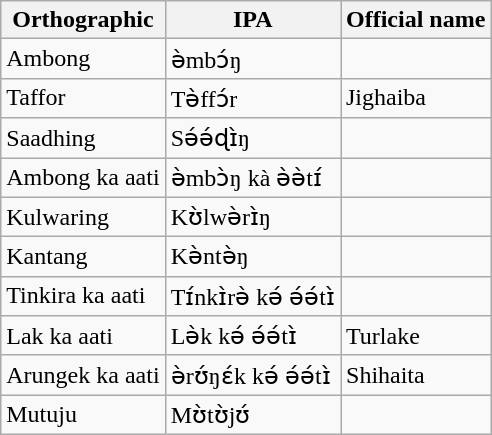<table class="wikitable sortable">
<tr>
<th>Orthographic</th>
<th>IPA</th>
<th>Official name</th>
</tr>
<tr>
<td>Ambong</td>
<td>ə̀mbɔ́ŋ</td>
<td></td>
</tr>
<tr>
<td>Taffor</td>
<td>Tə̀ffɔ́r</td>
<td>Jighaiba</td>
</tr>
<tr>
<td>Saadhing</td>
<td>Sə́ə́ɖɪ̀ŋ</td>
<td></td>
</tr>
<tr>
<td>Ambong ka aati</td>
<td>ə̀mbɔ̀ŋ kà ə̀ə̀tɪ́</td>
<td></td>
</tr>
<tr>
<td>Kulwaring</td>
<td>Kʊ̀lwə̀rɪ̀ŋ</td>
<td></td>
</tr>
<tr>
<td>Kantang</td>
<td>Kə̀ntə̀ŋ</td>
<td></td>
</tr>
<tr>
<td>Tinkira ka aati</td>
<td>Tɪ́nkɪ̀rə̀ kə́ ə́ə́tɪ̀</td>
<td></td>
</tr>
<tr>
<td>Lak ka aati</td>
<td>Lə̀k kə́ ə́ə́tɪ̀</td>
<td>Turlake</td>
</tr>
<tr>
<td>Arungek ka aati</td>
<td>ə̀rʊ́ŋɛ́k kə́ ə́ə́tɪ̀</td>
<td>Shihaita</td>
</tr>
<tr>
<td>Mutuju</td>
<td>Mʊ̀tʊ̀jʊ́</td>
<td></td>
</tr>
</table>
